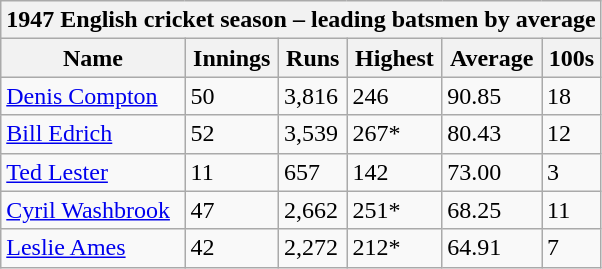<table class="wikitable">
<tr>
<th bgcolor="#efefef" colspan="7">1947 English cricket season – leading batsmen by average</th>
</tr>
<tr bgcolor="#efefef">
<th>Name</th>
<th>Innings</th>
<th>Runs</th>
<th>Highest</th>
<th>Average</th>
<th>100s</th>
</tr>
<tr>
<td><a href='#'>Denis Compton</a></td>
<td>50</td>
<td>3,816</td>
<td>246</td>
<td>90.85</td>
<td>18</td>
</tr>
<tr>
<td><a href='#'>Bill Edrich</a></td>
<td>52</td>
<td>3,539</td>
<td>267*</td>
<td>80.43</td>
<td>12</td>
</tr>
<tr>
<td><a href='#'>Ted Lester</a></td>
<td>11</td>
<td>657</td>
<td>142</td>
<td>73.00</td>
<td>3</td>
</tr>
<tr>
<td><a href='#'>Cyril Washbrook</a></td>
<td>47</td>
<td>2,662</td>
<td>251*</td>
<td>68.25</td>
<td>11</td>
</tr>
<tr>
<td><a href='#'>Leslie Ames</a></td>
<td>42</td>
<td>2,272</td>
<td>212*</td>
<td>64.91</td>
<td>7</td>
</tr>
</table>
